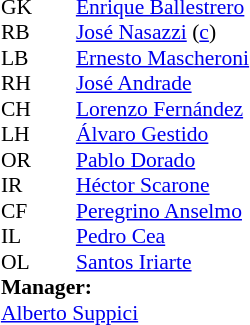<table style="font-size:90%; margin:0.2em auto;" cellspacing="0" cellpadding="0">
<tr>
<th width="25"></th>
<th width="25"></th>
</tr>
<tr v>
<td>GK</td>
<td></td>
<td><a href='#'>Enrique Ballestrero</a></td>
</tr>
<tr>
<td>RB</td>
<td></td>
<td><a href='#'>José Nasazzi</a> (<a href='#'>c</a>)</td>
</tr>
<tr>
<td>LB</td>
<td></td>
<td><a href='#'>Ernesto Mascheroni</a></td>
</tr>
<tr>
<td>RH</td>
<td></td>
<td><a href='#'>José Andrade</a></td>
</tr>
<tr>
<td>CH</td>
<td></td>
<td><a href='#'>Lorenzo Fernández</a></td>
</tr>
<tr>
<td>LH</td>
<td></td>
<td><a href='#'>Álvaro Gestido</a></td>
</tr>
<tr>
<td>OR</td>
<td></td>
<td><a href='#'>Pablo Dorado</a></td>
</tr>
<tr>
<td>IR</td>
<td></td>
<td><a href='#'>Héctor Scarone</a></td>
</tr>
<tr>
<td>CF</td>
<td></td>
<td><a href='#'>Peregrino Anselmo</a></td>
</tr>
<tr>
<td>IL</td>
<td></td>
<td><a href='#'>Pedro Cea</a></td>
</tr>
<tr>
<td>OL</td>
<td></td>
<td><a href='#'>Santos Iriarte</a></td>
</tr>
<tr>
<td colspan=3><strong>Manager:</strong></td>
</tr>
<tr>
<td colspan=4><a href='#'>Alberto Suppici</a></td>
</tr>
</table>
